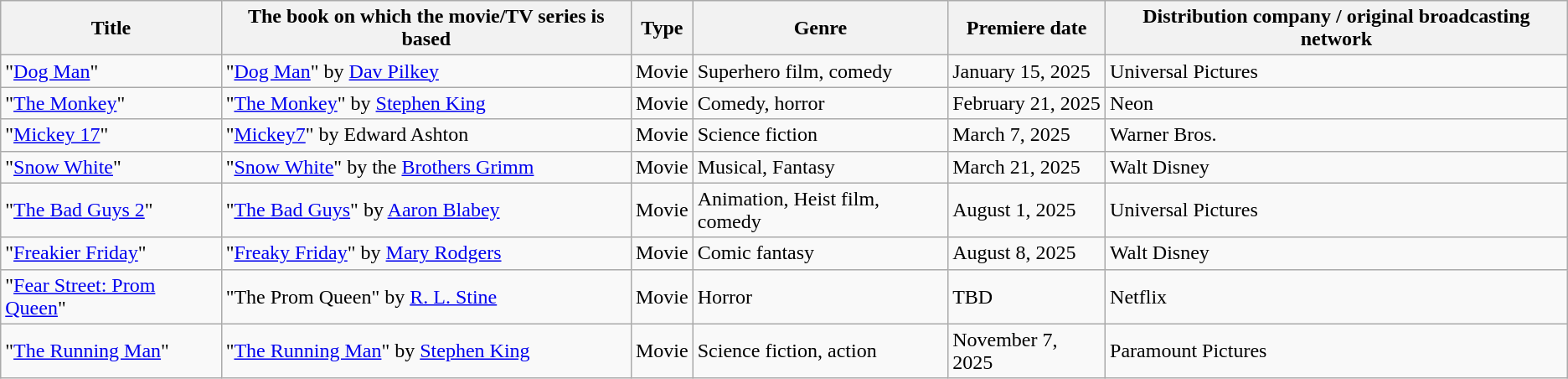<table class="wikitable sortable">
<tr>
<th>Title</th>
<th>The book on which the movie/TV series is based</th>
<th>Type</th>
<th>Genre</th>
<th>Premiere date</th>
<th>Distribution company / original broadcasting network</th>
</tr>
<tr>
<td>"<a href='#'>Dog Man</a>"</td>
<td>"<a href='#'>Dog Man</a>" by <a href='#'>Dav Pilkey</a></td>
<td>Movie</td>
<td>Superhero film, comedy</td>
<td>January 15, 2025</td>
<td>Universal Pictures</td>
</tr>
<tr>
<td>"<a href='#'>The Monkey</a>"</td>
<td>"<a href='#'>The Monkey</a>" by <a href='#'>Stephen King</a></td>
<td>Movie</td>
<td>Comedy, horror</td>
<td>February 21, 2025</td>
<td>Neon</td>
</tr>
<tr>
<td>"<a href='#'>Mickey 17</a>"</td>
<td>"<a href='#'>Mickey7</a>" by Edward Ashton</td>
<td>Movie</td>
<td>Science fiction</td>
<td>March 7, 2025</td>
<td>Warner Bros.</td>
</tr>
<tr>
<td>"<a href='#'>Snow White</a>"</td>
<td>"<a href='#'>Snow White</a>" by the <a href='#'>Brothers Grimm</a></td>
<td>Movie</td>
<td>Musical, Fantasy</td>
<td>March 21, 2025</td>
<td>Walt Disney</td>
</tr>
<tr>
<td>"<a href='#'>The Bad Guys 2</a>"</td>
<td>"<a href='#'>The Bad Guys</a>" by <a href='#'>Aaron Blabey</a></td>
<td>Movie</td>
<td>Animation, Heist film, comedy</td>
<td>August 1, 2025</td>
<td>Universal Pictures</td>
</tr>
<tr>
<td>"<a href='#'>Freakier Friday</a>"</td>
<td>"<a href='#'>Freaky Friday</a>" by <a href='#'>Mary Rodgers</a></td>
<td>Movie</td>
<td>Comic fantasy</td>
<td>August 8, 2025</td>
<td>Walt Disney</td>
</tr>
<tr>
<td>"<a href='#'>Fear Street: Prom Queen</a>"</td>
<td>"The Prom Queen" by <a href='#'>R. L. Stine</a></td>
<td>Movie</td>
<td>Horror</td>
<td>TBD</td>
<td>Netflix</td>
</tr>
<tr>
<td>"<a href='#'>The Running Man</a>"</td>
<td>"<a href='#'>The Running Man</a>" by <a href='#'>Stephen King</a></td>
<td>Movie</td>
<td>Science fiction, action</td>
<td>November 7, 2025</td>
<td>Paramount Pictures</td>
</tr>
</table>
